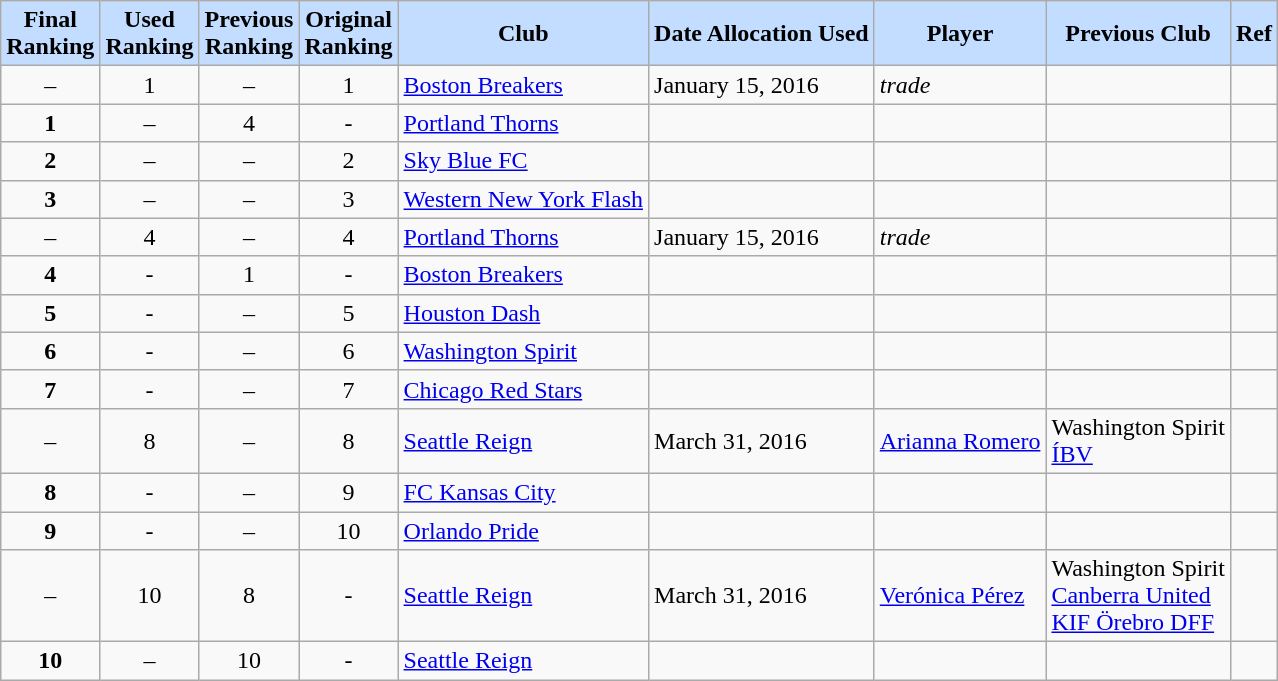<table class="wikitable sortable" style="text-align:left; font-size:100%;">
<tr>
<th style="background:#c2ddff;">Final <br> Ranking</th>
<th style="background:#c2ddff;">Used <br> Ranking</th>
<th style="background:#c2ddff;">Previous <br> Ranking</th>
<th style="background:#c2ddff;">Original <br> Ranking</th>
<th style="background:#c2ddff;">Club</th>
<th style="background:#c2ddff;">Date Allocation Used</th>
<th style="background:#c2ddff;">Player</th>
<th style="background:#c2ddff;">Previous Club</th>
<th style="background:#c2ddff;">Ref</th>
</tr>
<tr>
<td align="center">–</td>
<td align="center">1</td>
<td align="center">–</td>
<td align="center">1</td>
<td><a href='#'>Boston Breakers</a></td>
<td>January 15, 2016</td>
<td><em>trade</em></td>
<td></td>
<td></td>
</tr>
<tr>
<td align="center"><strong>1</strong></td>
<td align="center">–</td>
<td align="center">4</td>
<td align="center">-</td>
<td><a href='#'>Portland Thorns</a></td>
<td></td>
<td></td>
<td></td>
<td></td>
</tr>
<tr>
<td align="center"><strong>2</strong></td>
<td align="center">–</td>
<td align="center">–</td>
<td align="center">2</td>
<td><a href='#'>Sky Blue FC</a></td>
<td></td>
<td></td>
<td></td>
<td></td>
</tr>
<tr>
<td align="center"><strong>3</strong></td>
<td align="center">–</td>
<td align="center">–</td>
<td align="center">3</td>
<td><a href='#'>Western New York Flash</a></td>
<td></td>
<td></td>
<td></td>
<td></td>
</tr>
<tr>
<td align="center">–</td>
<td align="center">4</td>
<td align="center">–</td>
<td align="center">4</td>
<td><a href='#'>Portland Thorns</a></td>
<td>January 15, 2016</td>
<td><em>trade</em></td>
<td></td>
<td></td>
</tr>
<tr>
<td align="center"><strong>4</strong></td>
<td align="center">-</td>
<td align="center">1</td>
<td align="center">-</td>
<td><a href='#'>Boston Breakers</a></td>
<td></td>
<td></td>
<td></td>
<td></td>
</tr>
<tr>
<td align="center"><strong>5</strong></td>
<td align="center">-</td>
<td align="center">–</td>
<td align="center">5</td>
<td><a href='#'>Houston Dash</a></td>
<td></td>
<td></td>
<td></td>
<td></td>
</tr>
<tr>
<td align="center"><strong>6</strong></td>
<td align="center">-</td>
<td align="center">–</td>
<td align="center">6</td>
<td><a href='#'>Washington Spirit</a></td>
<td></td>
<td></td>
<td></td>
<td></td>
</tr>
<tr>
<td align="center"><strong>7</strong></td>
<td align="center">-</td>
<td align="center">–</td>
<td align="center">7</td>
<td><a href='#'>Chicago Red Stars</a></td>
<td></td>
<td></td>
<td></td>
<td></td>
</tr>
<tr>
<td align="center">–</td>
<td align="center">8</td>
<td align="center">–</td>
<td align="center">8</td>
<td><a href='#'>Seattle Reign</a></td>
<td>March 31, 2016</td>
<td><a href='#'>Arianna Romero</a></td>
<td>Washington Spirit<br><a href='#'>ÍBV</a></td>
<td></td>
</tr>
<tr>
<td align="center"><strong>8</strong></td>
<td align="center">-</td>
<td align="center">–</td>
<td align="center">9</td>
<td><a href='#'>FC Kansas City</a></td>
<td></td>
<td></td>
<td></td>
<td></td>
</tr>
<tr>
<td align="center"><strong>9</strong></td>
<td align="center">-</td>
<td align="center">–</td>
<td align="center">10</td>
<td><a href='#'>Orlando Pride</a></td>
<td></td>
<td></td>
<td></td>
<td></td>
</tr>
<tr>
<td align="center">–</td>
<td align="center">10</td>
<td align="center">8</td>
<td align="center">-</td>
<td><a href='#'>Seattle Reign</a></td>
<td>March 31, 2016</td>
<td><a href='#'>Verónica Pérez</a></td>
<td>Washington Spirit<br><a href='#'>Canberra United</a><br><a href='#'>KIF Örebro DFF</a></td>
<td></td>
</tr>
<tr>
<td align="center"><strong>10</strong></td>
<td align="center">–</td>
<td align="center">10</td>
<td align="center">-</td>
<td><a href='#'>Seattle Reign</a></td>
<td></td>
<td></td>
<td></td>
<td></td>
</tr>
</table>
